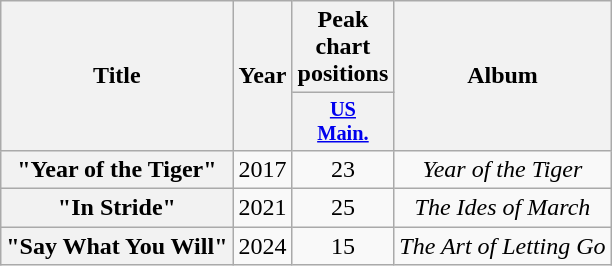<table class="wikitable plainrowheaders" style="text-align:center;">
<tr>
<th scope="col" rowspan="2">Title</th>
<th scope="col" rowspan="2">Year</th>
<th scope="col" colspan="1">Peak chart positions</th>
<th scope="col" rowspan="2">Album</th>
</tr>
<tr>
<th style="width:4em;font-size:85%"><a href='#'>US<br>Main.</a><br></th>
</tr>
<tr>
<th scope="row">"Year of the Tiger"</th>
<td>2017</td>
<td>23</td>
<td><em>Year of the Tiger</em></td>
</tr>
<tr>
<th scope="row">"In Stride"</th>
<td>2021</td>
<td>25</td>
<td><em>The Ides of March</em></td>
</tr>
<tr>
<th scope="row">"Say What You Will"</th>
<td>2024</td>
<td>15</td>
<td><em>The Art of Letting Go</em></td>
</tr>
</table>
